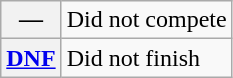<table class="wikitable">
<tr>
<th scope="row">—</th>
<td>Did not compete</td>
</tr>
<tr>
<th scope="row"><a href='#'>DNF</a></th>
<td>Did not finish</td>
</tr>
</table>
